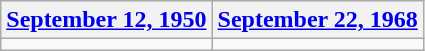<table class=wikitable>
<tr>
<th><a href='#'>September 12, 1950</a></th>
<th><a href='#'>September 22, 1968</a></th>
</tr>
<tr>
<td></td>
<td></td>
</tr>
</table>
